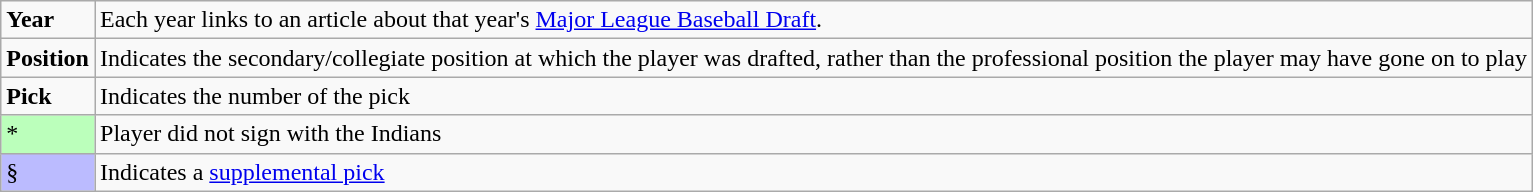<table class="wikitable">
<tr>
<td><strong>Year</strong></td>
<td>Each year links to an article about that year's <a href='#'>Major League Baseball Draft</a>.</td>
</tr>
<tr>
<td><strong>Position</strong></td>
<td>Indicates the secondary/collegiate position at which the player was drafted, rather than the professional position the player may have gone on to play</td>
</tr>
<tr>
<td><strong>Pick</strong></td>
<td>Indicates the number of the pick</td>
</tr>
<tr>
<td style="background:#bfb;">*</td>
<td>Player did not sign with the Indians</td>
</tr>
<tr>
<td style="background:#bbf;">§</td>
<td>Indicates a <a href='#'>supplemental pick</a></td>
</tr>
</table>
